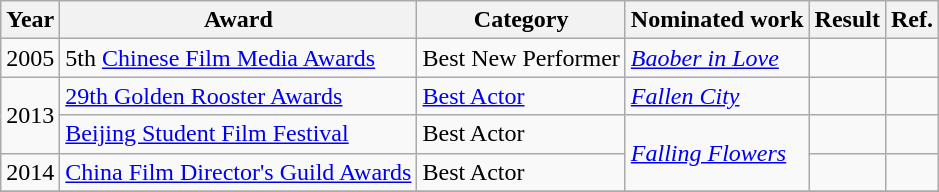<table class="wikitable">
<tr>
<th>Year</th>
<th>Award</th>
<th>Category</th>
<th>Nominated work</th>
<th>Result</th>
<th>Ref.</th>
</tr>
<tr>
<td>2005</td>
<td>5th <a href='#'>Chinese Film Media Awards</a></td>
<td>Best New Performer</td>
<td><em><a href='#'>Baober in Love</a></em></td>
<td></td>
<td></td>
</tr>
<tr>
<td rowspan=2>2013</td>
<td><a href='#'>29th Golden Rooster Awards</a></td>
<td><a href='#'>Best Actor</a></td>
<td><em><a href='#'>Fallen City</a></em></td>
<td></td>
<td></td>
</tr>
<tr>
<td><a href='#'>Beijing Student Film Festival</a></td>
<td>Best Actor</td>
<td rowspan=2><em><a href='#'>Falling Flowers</a></em></td>
<td></td>
<td></td>
</tr>
<tr>
<td>2014</td>
<td><a href='#'>China Film Director's Guild Awards</a></td>
<td>Best Actor</td>
<td></td>
<td></td>
</tr>
<tr>
</tr>
</table>
